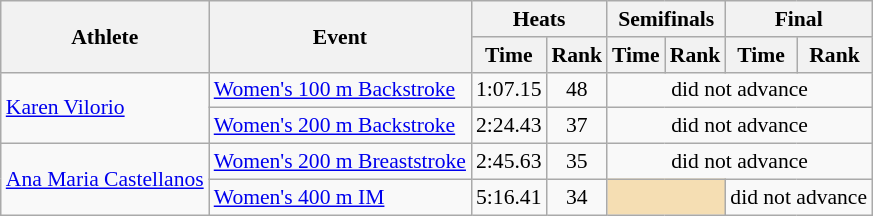<table class=wikitable style="font-size:90%">
<tr>
<th rowspan="2">Athlete</th>
<th rowspan="2">Event</th>
<th colspan="2">Heats</th>
<th colspan="2">Semifinals</th>
<th colspan="2">Final</th>
</tr>
<tr>
<th>Time</th>
<th>Rank</th>
<th>Time</th>
<th>Rank</th>
<th>Time</th>
<th>Rank</th>
</tr>
<tr>
<td rowspan="2"><a href='#'>Karen Vilorio</a></td>
<td><a href='#'>Women's 100 m Backstroke</a></td>
<td align=center>1:07.15</td>
<td align=center>48</td>
<td align=center colspan=4>did not advance</td>
</tr>
<tr>
<td><a href='#'>Women's 200 m Backstroke</a></td>
<td align=center>2:24.43</td>
<td align=center>37</td>
<td align=center colspan=4>did not advance</td>
</tr>
<tr>
<td rowspan="2"><a href='#'>Ana Maria Castellanos</a></td>
<td><a href='#'>Women's 200 m Breaststroke</a></td>
<td align=center>2:45.63</td>
<td align=center>35</td>
<td align=center colspan=4>did not advance</td>
</tr>
<tr>
<td><a href='#'>Women's 400 m IM</a></td>
<td align=center>5:16.41</td>
<td align=center>34</td>
<td colspan= 2 bgcolor="wheat"></td>
<td align=center colspan=2>did not advance</td>
</tr>
</table>
